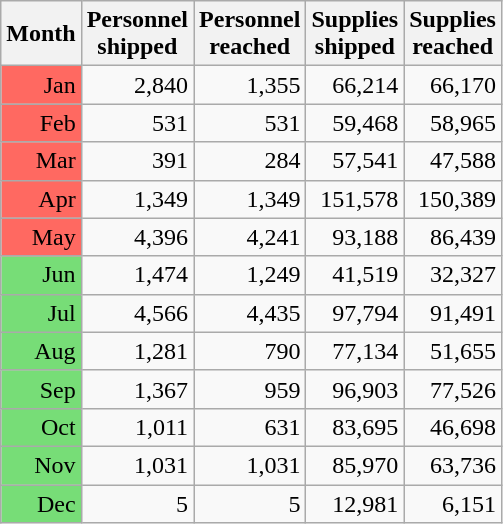<table class="wikitable sortable" style="text-align:right">
<tr>
<th>Month</th>
<th>Personnel<br> shipped</th>
<th>Personnel<br> reached</th>
<th>Supplies<br> shipped</th>
<th>Supplies<br> reached</th>
</tr>
<tr>
<td style="background:#FF6961;">Jan</td>
<td>2,840</td>
<td>1,355</td>
<td>66,214</td>
<td>66,170</td>
</tr>
<tr>
<td style="background:#FF6961;">Feb</td>
<td>531</td>
<td>531</td>
<td>59,468</td>
<td>58,965</td>
</tr>
<tr>
<td style="background:#FF6961;">Mar</td>
<td>391</td>
<td>284</td>
<td>57,541</td>
<td>47,588</td>
</tr>
<tr>
<td style="background:#FF6961;">Apr</td>
<td>1,349</td>
<td>1,349</td>
<td>151,578</td>
<td>150,389</td>
</tr>
<tr>
<td style="background:#FF6961;">May</td>
<td>4,396</td>
<td>4,241</td>
<td>93,188</td>
<td>86,439</td>
</tr>
<tr>
<td style="background:#7d7;">Jun</td>
<td>1,474</td>
<td>1,249</td>
<td>41,519</td>
<td>32,327</td>
</tr>
<tr>
<td style="background:#7d7;">Jul</td>
<td>4,566</td>
<td>4,435</td>
<td>97,794</td>
<td>91,491</td>
</tr>
<tr>
<td style="background:#7d7;">Aug</td>
<td>1,281</td>
<td>790</td>
<td>77,134</td>
<td>51,655</td>
</tr>
<tr>
<td style="background:#7d7;">Sep</td>
<td>1,367</td>
<td>959</td>
<td>96,903</td>
<td>77,526</td>
</tr>
<tr>
<td style="background:#7d7;">Oct</td>
<td>1,011</td>
<td>631</td>
<td>83,695</td>
<td>46,698</td>
</tr>
<tr>
<td style="background:#7d7;">Nov</td>
<td>1,031</td>
<td>1,031</td>
<td>85,970</td>
<td>63,736</td>
</tr>
<tr>
<td style="background:#7d7;">Dec</td>
<td>5</td>
<td>5</td>
<td>12,981</td>
<td>6,151</td>
</tr>
</table>
